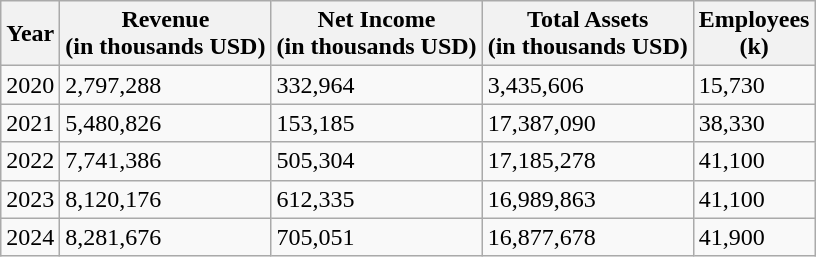<table class="wikitable">
<tr>
<th>Year</th>
<th>Revenue <br>(in thousands USD)</th>
<th>Net Income <br>(in thousands USD)</th>
<th>Total Assets <br>(in thousands USD)</th>
<th>Employees <br>(k)</th>
</tr>
<tr>
<td>2020</td>
<td>2,797,288</td>
<td>332,964</td>
<td>3,435,606</td>
<td>15,730</td>
</tr>
<tr>
<td>2021</td>
<td>5,480,826</td>
<td>153,185</td>
<td>17,387,090</td>
<td>38,330</td>
</tr>
<tr>
<td>2022</td>
<td>7,741,386</td>
<td>505,304</td>
<td>17,185,278</td>
<td>41,100</td>
</tr>
<tr>
<td>2023</td>
<td>8,120,176</td>
<td>612,335</td>
<td>16,989,863</td>
<td>41,100</td>
</tr>
<tr>
<td>2024</td>
<td>8,281,676</td>
<td>705,051</td>
<td>16,877,678</td>
<td>41,900</td>
</tr>
</table>
